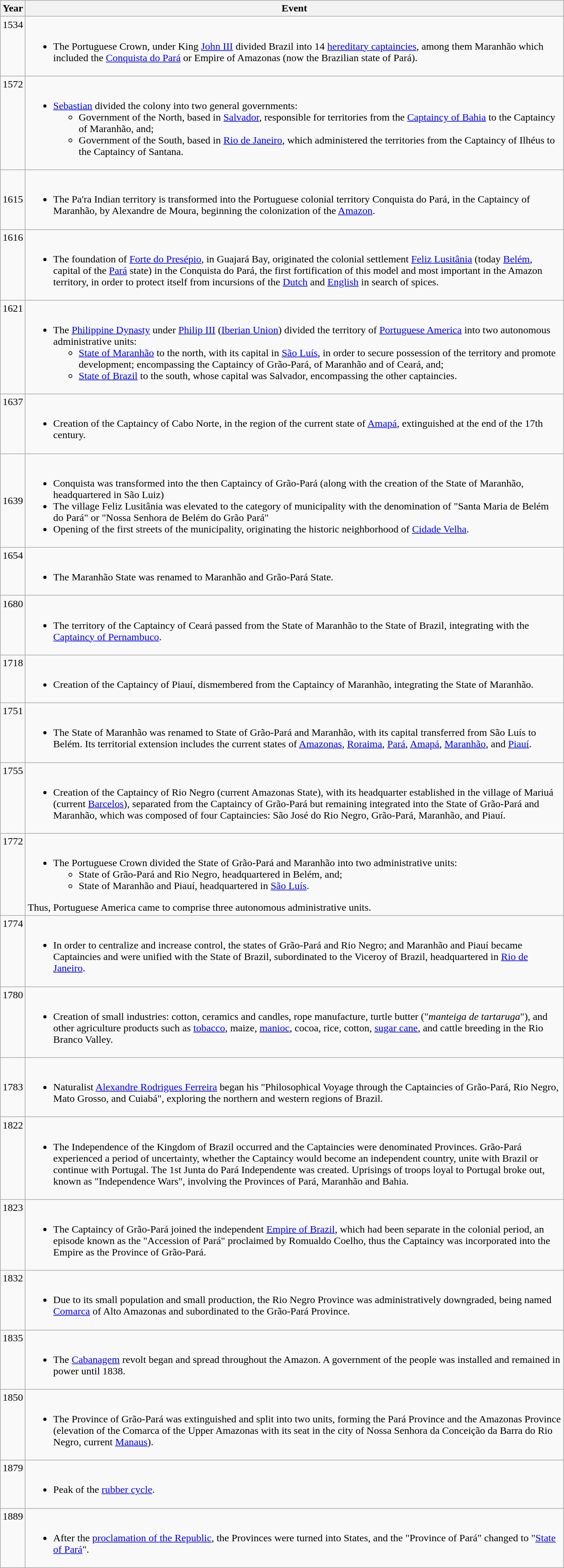<table class="wikitable" style="width:70%;">
<tr>
<th>Year</th>
<th>Event</th>
</tr>
<tr>
<td valign="top">1534</td>
<td><br><ul><li>The Portuguese Crown, under King <a href='#'>John III</a> divided Brazil into 14 <a href='#'>hereditary captaincies</a>, among them Maranhão which included the <a href='#'>Conquista do Pará</a> or Empire of Amazonas (now the Brazilian state of Pará).</li></ul></td>
</tr>
<tr>
<td valign="top">1572</td>
<td><br><ul><li><a href='#'>Sebastian</a> divided the colony into two general governments:<ul><li>Government of the North, based in <a href='#'>Salvador</a>, responsible for territories from the <a href='#'>Captaincy of Bahia</a> to the Captaincy of Maranhão, and;</li><li>Government of the South, based in <a href='#'>Rio de Janeiro</a>, which administered the territories from the Captaincy of Ilhéus to the Captaincy of Santana.</li></ul></li></ul></td>
</tr>
<tr>
<td>1615</td>
<td><br><ul><li>The Pa'ra Indian territory is transformed into the Portuguese colonial territory Conquista do Pará, in the Captaincy of Maranhão, by Alexandre de Moura, beginning the colonization of the <a href='#'>Amazon</a>.</li></ul></td>
</tr>
<tr>
<td valign="top">1616</td>
<td><br><ul><li>The foundation of <a href='#'>Forte do Presépio</a>, in Guajará Bay, originated the colonial settlement <a href='#'>Feliz Lusitânia</a> (today <a href='#'>Belém</a>, capital of the <a href='#'>Pará</a> state) in the Conquista do Pará, the first fortification of this model and most important in the Amazon territory, in order to protect itself from incursions of the <a href='#'>Dutch</a> and <a href='#'>English</a> in search of spices.</li></ul></td>
</tr>
<tr>
<td valign="top">1621</td>
<td><br><ul><li>The <a href='#'>Philippine Dynasty</a> under <a href='#'>Philip III</a> (<a href='#'>Iberian Union</a>) divided the territory of <a href='#'>Portuguese America</a> into two autonomous administrative units:<ul><li><a href='#'>State of Maranhão</a> to the north, with its capital in <a href='#'>São Luís</a>, in order to secure possession of the territory and promote development; encompassing the Captaincy of Grão-Pará, of Maranhão and of Ceará, and;</li><li><a href='#'>State of Brazil</a> to the south, whose capital was Salvador, encompassing the other captaincies.</li></ul></li></ul></td>
</tr>
<tr>
<td valign="top">1637</td>
<td><br><ul><li>Creation of the Captaincy of Cabo Norte, in the region of the current state of <a href='#'>Amapá</a>, extinguished at the end of the 17th century.</li></ul></td>
</tr>
<tr>
<td>1639</td>
<td><br><ul><li>Conquista was transformed into the then Captaincy of Grão-Pará (along with the creation of the State of Maranhão, headquartered in São Luiz)</li><li>The village Feliz Lusitânia was elevated to the category of municipality with the denomination of "Santa Maria de Belém do Pará" or "Nossa Senhora de Belém do Grão Pará"</li><li>Opening of the first streets of the municipality, originating the historic neighborhood of <a href='#'>Cidade Velha</a>.</li></ul></td>
</tr>
<tr>
<td valign="top">1654</td>
<td><br><ul><li>The Maranhão State was renamed to Maranhão and Grão-Pará State.</li></ul></td>
</tr>
<tr>
<td valign="top">1680</td>
<td><br><ul><li>The territory of the Captaincy of Ceará passed from the State of Maranhão to the State of Brazil, integrating with the <a href='#'>Captaincy of Pernambuco</a>.</li></ul></td>
</tr>
<tr>
<td valign="top">1718</td>
<td><br><ul><li>Creation of the Captaincy of Piauí, dismembered from the Captaincy of Maranhão, integrating the State of Maranhão.</li></ul></td>
</tr>
<tr>
<td valign="top">1751</td>
<td><br><ul><li>The State of Maranhão was renamed to State of Grão-Pará and Maranhão, with its capital transferred from São Luís to Belém. Its territorial extension includes the current states of <a href='#'>Amazonas</a>, <a href='#'>Roraima</a>, <a href='#'>Pará</a>, <a href='#'>Amapá</a>, <a href='#'>Maranhão</a>, and <a href='#'>Piauí</a>.</li></ul></td>
</tr>
<tr>
<td valign="top">1755</td>
<td><br><ul><li>Creation of the Captaincy of Rio Negro (current Amazonas State), with its headquarter established in the village of Mariuá (current <a href='#'>Barcelos</a>), separated from the Captaincy of Grão-Pará but remaining integrated into the State of Grão-Pará and Maranhão, which was composed of four Captaincies: São José do Rio Negro, Grão-Pará, Maranhão, and Piauí.</li></ul></td>
</tr>
<tr>
<td valign="top">1772</td>
<td><br><ul><li>The Portuguese Crown divided the State of Grão-Pará and Maranhão into two administrative units:<ul><li>State of Grão-Pará and Rio Negro, headquartered in Belém, and;</li><li>State of Maranhão and Piauí, headquartered in <a href='#'>São Luís</a>.</li></ul></li></ul>Thus, Portuguese America came to comprise three autonomous administrative units.</td>
</tr>
<tr>
<td valign="top">1774</td>
<td><br><ul><li>In order to centralize and increase control, the states of Grão-Pará and Rio Negro; and Maranhão and Piauí became Captaincies and were unified with the State of Brazil, subordinated to the Viceroy of Brazil, headquartered in <a href='#'>Rio de Janeiro</a>.</li></ul></td>
</tr>
<tr>
<td valign="top">1780</td>
<td><br><ul><li>Creation of small industries: cotton, ceramics and candles, rope manufacture, turtle butter ("<em>manteiga de tartaruga</em>"), and other agriculture products such as <a href='#'>tobacco</a>, maize, <a href='#'>manioc</a>, cocoa, rice, cotton, <a href='#'>sugar cane</a>, and cattle breeding in the Rio Branco Valley.</li></ul></td>
</tr>
<tr>
<td>1783</td>
<td><br><ul><li>Naturalist <a href='#'>Alexandre Rodrigues Ferreira</a> began his "Philosophical Voyage through the Captaincies of Grão-Pará, Rio Negro, Mato Grosso, and Cuiabá", exploring the northern and western regions of Brazil.</li></ul></td>
</tr>
<tr>
<td valign="top">1822</td>
<td><br><ul><li>The Independence of the Kingdom of Brazil occurred and the Captaincies were denominated Provinces. Grão-Pará experienced a period of uncertainty, whether the Captaincy would become an independent country, unite with Brazil or continue with Portugal. The 1st Junta do Pará Independente was created. Uprisings of troops loyal to Portugal broke out, known as "Independence Wars", involving the Provinces of Pará, Maranhão and Bahia.</li></ul></td>
</tr>
<tr>
<td valign="top">1823</td>
<td><br><ul><li>The Captaincy of Grão-Pará joined the independent <a href='#'>Empire of Brazil</a>, which had been separate in the colonial period, an episode known as the "Accession of Pará" proclaimed by Romualdo Coelho, thus the Captaincy was incorporated into the Empire as the Province of Grão-Pará.</li></ul></td>
</tr>
<tr>
<td valign="top">1832</td>
<td><br><ul><li>Due to its small population and small production, the Rio Negro Province was administratively downgraded, being named <a href='#'>Comarca</a> of Alto Amazonas and subordinated to the Grão-Pará Province.</li></ul></td>
</tr>
<tr>
<td valign="top">1835</td>
<td><br><ul><li>The <a href='#'>Cabanagem</a> revolt began and spread throughout the Amazon. A government of the people was installed and remained in power until 1838.</li></ul></td>
</tr>
<tr>
<td valign="top">1850</td>
<td><br><ul><li>The Province of Grão-Pará was extinguished and split into two units, forming the Pará Province and the Amazonas Province (elevation of the Comarca of the Upper Amazonas with its seat in the city of Nossa Senhora da Conceição da Barra do Rio Negro, current <a href='#'>Manaus</a>).</li></ul></td>
</tr>
<tr>
<td valign="top">1879</td>
<td><br><ul><li>Peak of the <a href='#'>rubber cycle</a>.</li></ul></td>
</tr>
<tr>
<td valign="top">1889</td>
<td><br><ul><li>After the <a href='#'>proclamation of the Republic</a>, the Provinces were turned into States, and the "Province of Pará" changed to "<a href='#'>State of Pará</a>".</li></ul></td>
</tr>
</table>
